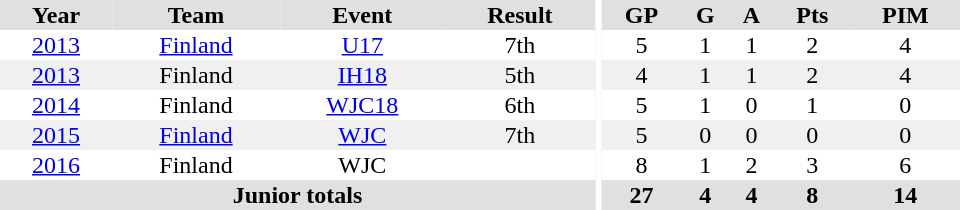<table border="0" cellpadding="1" cellspacing="0" ID="Table3" style="text-align:center; width:40em">
<tr ALIGN="center" bgcolor="#e0e0e0">
<th>Year</th>
<th>Team</th>
<th>Event</th>
<th>Result</th>
<th rowspan="99" bgcolor="#ffffff"></th>
<th>GP</th>
<th>G</th>
<th>A</th>
<th>Pts</th>
<th>PIM</th>
</tr>
<tr>
<td><a href='#'>2013</a></td>
<td><a href='#'>Finland</a></td>
<td><a href='#'>U17</a></td>
<td>7th</td>
<td>5</td>
<td>1</td>
<td>1</td>
<td>2</td>
<td>4</td>
</tr>
<tr bgcolor="#f0f0f0">
<td><a href='#'>2013</a></td>
<td>Finland</td>
<td><a href='#'>IH18</a></td>
<td>5th</td>
<td>4</td>
<td>1</td>
<td>1</td>
<td>2</td>
<td>4</td>
</tr>
<tr>
<td><a href='#'>2014</a></td>
<td>Finland</td>
<td><a href='#'>WJC18</a></td>
<td>6th</td>
<td>5</td>
<td>1</td>
<td>0</td>
<td>1</td>
<td>0</td>
</tr>
<tr bgcolor="#f0f0f0">
<td><a href='#'>2015</a></td>
<td><a href='#'>Finland</a></td>
<td><a href='#'>WJC</a></td>
<td>7th</td>
<td>5</td>
<td>0</td>
<td>0</td>
<td>0</td>
<td>0</td>
</tr>
<tr>
<td><a href='#'>2016</a></td>
<td>Finland</td>
<td>WJC</td>
<td></td>
<td>8</td>
<td>1</td>
<td>2</td>
<td>3</td>
<td>6</td>
</tr>
<tr bgcolor="#e0e0e0">
<th colspan="4">Junior totals</th>
<th>27</th>
<th>4</th>
<th>4</th>
<th>8</th>
<th>14</th>
</tr>
</table>
